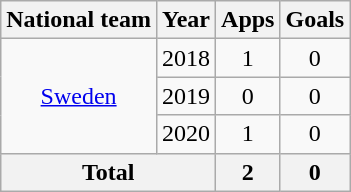<table class="wikitable" style="text-align:center">
<tr>
<th>National team</th>
<th>Year</th>
<th>Apps</th>
<th>Goals</th>
</tr>
<tr>
<td rowspan="3"><a href='#'>Sweden</a></td>
<td>2018</td>
<td>1</td>
<td>0</td>
</tr>
<tr>
<td>2019</td>
<td>0</td>
<td>0</td>
</tr>
<tr>
<td>2020</td>
<td>1</td>
<td>0</td>
</tr>
<tr>
<th colspan="2">Total</th>
<th>2</th>
<th>0</th>
</tr>
</table>
